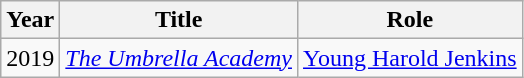<table class="wikitable sortable">
<tr>
<th>Year</th>
<th>Title</th>
<th>Role</th>
</tr>
<tr>
<td>2019</td>
<td><em><a href='#'>The Umbrella Academy</a></em></td>
<td><a href='#'>Young Harold Jenkins</a></td>
</tr>
</table>
